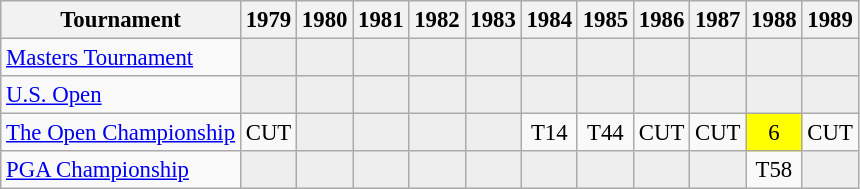<table class="wikitable" style="font-size:95%;text-align:center;">
<tr>
<th>Tournament</th>
<th>1979</th>
<th>1980</th>
<th>1981</th>
<th>1982</th>
<th>1983</th>
<th>1984</th>
<th>1985</th>
<th>1986</th>
<th>1987</th>
<th>1988</th>
<th>1989</th>
</tr>
<tr>
<td align=left><a href='#'>Masters Tournament</a></td>
<td style="background:#eeeeee;"></td>
<td style="background:#eeeeee;"></td>
<td style="background:#eeeeee;"></td>
<td style="background:#eeeeee;"></td>
<td style="background:#eeeeee;"></td>
<td style="background:#eeeeee;"></td>
<td style="background:#eeeeee;"></td>
<td style="background:#eeeeee;"></td>
<td style="background:#eeeeee;"></td>
<td style="background:#eeeeee;"></td>
<td style="background:#eeeeee;"></td>
</tr>
<tr>
<td align=left><a href='#'>U.S. Open</a></td>
<td style="background:#eeeeee;"></td>
<td style="background:#eeeeee;"></td>
<td style="background:#eeeeee;"></td>
<td style="background:#eeeeee;"></td>
<td style="background:#eeeeee;"></td>
<td style="background:#eeeeee;"></td>
<td style="background:#eeeeee;"></td>
<td style="background:#eeeeee;"></td>
<td style="background:#eeeeee;"></td>
<td style="background:#eeeeee;"></td>
<td style="background:#eeeeee;"></td>
</tr>
<tr>
<td align=left><a href='#'>The Open Championship</a></td>
<td>CUT</td>
<td style="background:#eeeeee;"></td>
<td style="background:#eeeeee;"></td>
<td style="background:#eeeeee;"></td>
<td style="background:#eeeeee;"></td>
<td>T14</td>
<td>T44</td>
<td>CUT</td>
<td>CUT</td>
<td style="background:yellow;">6</td>
<td>CUT</td>
</tr>
<tr>
<td align=left><a href='#'>PGA Championship</a></td>
<td style="background:#eeeeee;"></td>
<td style="background:#eeeeee;"></td>
<td style="background:#eeeeee;"></td>
<td style="background:#eeeeee;"></td>
<td style="background:#eeeeee;"></td>
<td style="background:#eeeeee;"></td>
<td style="background:#eeeeee;"></td>
<td style="background:#eeeeee;"></td>
<td style="background:#eeeeee;"></td>
<td>T58</td>
<td style="background:#eeeeee;"></td>
</tr>
</table>
